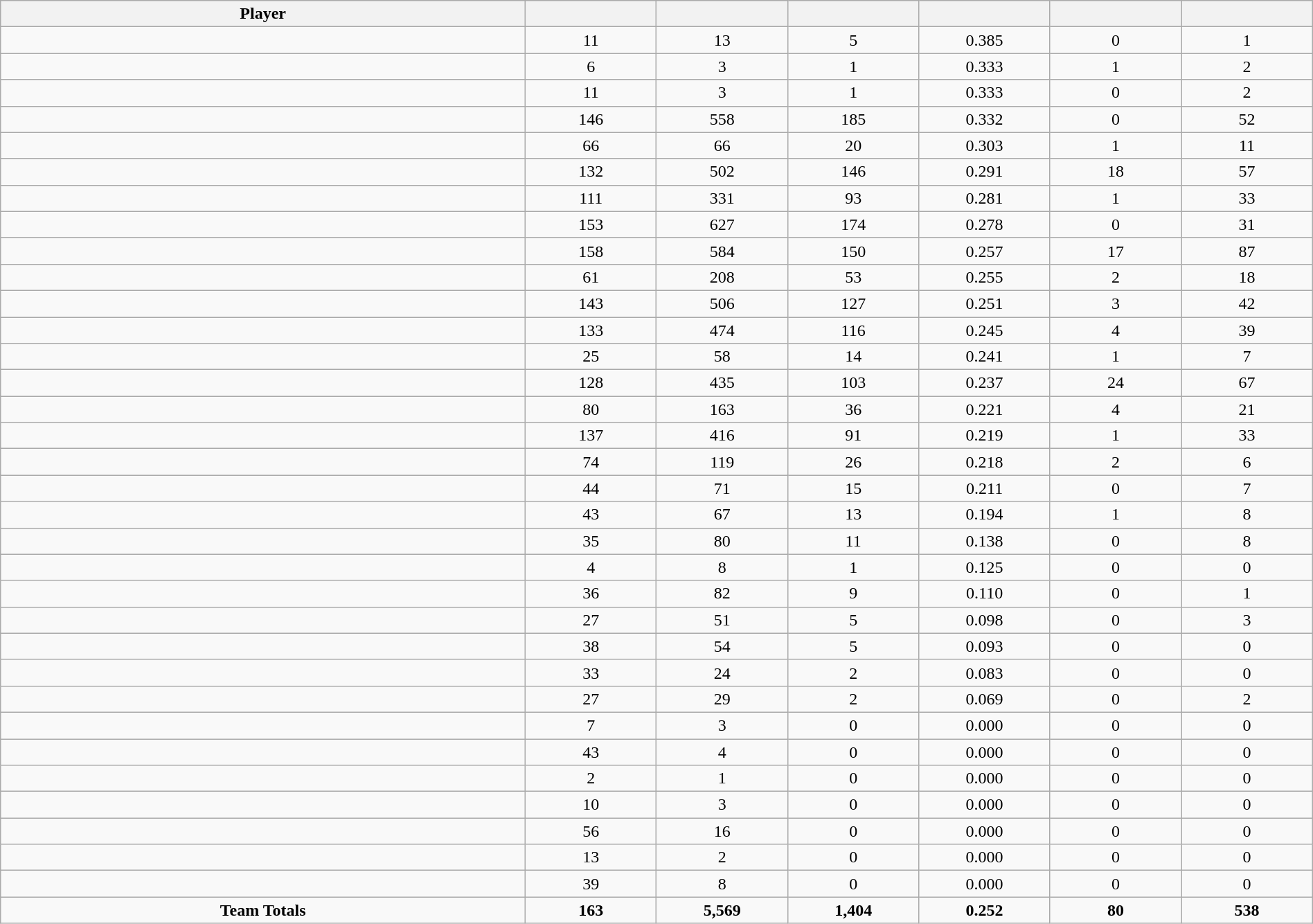<table class="wikitable sortable" style="text-align:center;" width="100%">
<tr>
<th width="40%">Player</th>
<th width="10%"></th>
<th width="10%"></th>
<th width="10%"></th>
<th width="10%"></th>
<th width="10%"></th>
<th width="10%"></th>
</tr>
<tr>
<td></td>
<td>11</td>
<td>13</td>
<td>5</td>
<td>0.385</td>
<td>0</td>
<td>1</td>
</tr>
<tr>
<td></td>
<td>6</td>
<td>3</td>
<td>1</td>
<td>0.333</td>
<td>1</td>
<td>2</td>
</tr>
<tr>
<td></td>
<td>11</td>
<td>3</td>
<td>1</td>
<td>0.333</td>
<td>0</td>
<td>2</td>
</tr>
<tr>
<td></td>
<td>146</td>
<td>558</td>
<td>185</td>
<td>0.332</td>
<td>0</td>
<td>52</td>
</tr>
<tr>
<td></td>
<td>66</td>
<td>66</td>
<td>20</td>
<td>0.303</td>
<td>1</td>
<td>11</td>
</tr>
<tr>
<td></td>
<td>132</td>
<td>502</td>
<td>146</td>
<td>0.291</td>
<td>18</td>
<td>57</td>
</tr>
<tr>
<td></td>
<td>111</td>
<td>331</td>
<td>93</td>
<td>0.281</td>
<td>1</td>
<td>33</td>
</tr>
<tr>
<td></td>
<td>153</td>
<td>627</td>
<td>174</td>
<td>0.278</td>
<td>0</td>
<td>31</td>
</tr>
<tr>
<td></td>
<td>158</td>
<td>584</td>
<td>150</td>
<td>0.257</td>
<td>17</td>
<td>87</td>
</tr>
<tr>
<td></td>
<td>61</td>
<td>208</td>
<td>53</td>
<td>0.255</td>
<td>2</td>
<td>18</td>
</tr>
<tr>
<td></td>
<td>143</td>
<td>506</td>
<td>127</td>
<td>0.251</td>
<td>3</td>
<td>42</td>
</tr>
<tr>
<td></td>
<td>133</td>
<td>474</td>
<td>116</td>
<td>0.245</td>
<td>4</td>
<td>39</td>
</tr>
<tr>
<td></td>
<td>25</td>
<td>58</td>
<td>14</td>
<td>0.241</td>
<td>1</td>
<td>7</td>
</tr>
<tr>
<td></td>
<td>128</td>
<td>435</td>
<td>103</td>
<td>0.237</td>
<td>24</td>
<td>67</td>
</tr>
<tr>
<td></td>
<td>80</td>
<td>163</td>
<td>36</td>
<td>0.221</td>
<td>4</td>
<td>21</td>
</tr>
<tr>
<td></td>
<td>137</td>
<td>416</td>
<td>91</td>
<td>0.219</td>
<td>1</td>
<td>33</td>
</tr>
<tr>
<td></td>
<td>74</td>
<td>119</td>
<td>26</td>
<td>0.218</td>
<td>2</td>
<td>6</td>
</tr>
<tr>
<td></td>
<td>44</td>
<td>71</td>
<td>15</td>
<td>0.211</td>
<td>0</td>
<td>7</td>
</tr>
<tr>
<td></td>
<td>43</td>
<td>67</td>
<td>13</td>
<td>0.194</td>
<td>1</td>
<td>8</td>
</tr>
<tr>
<td></td>
<td>35</td>
<td>80</td>
<td>11</td>
<td>0.138</td>
<td>0</td>
<td>8</td>
</tr>
<tr>
<td></td>
<td>4</td>
<td>8</td>
<td>1</td>
<td>0.125</td>
<td>0</td>
<td>0</td>
</tr>
<tr>
<td></td>
<td>36</td>
<td>82</td>
<td>9</td>
<td>0.110</td>
<td>0</td>
<td>1</td>
</tr>
<tr>
<td></td>
<td>27</td>
<td>51</td>
<td>5</td>
<td>0.098</td>
<td>0</td>
<td>3</td>
</tr>
<tr>
<td></td>
<td>38</td>
<td>54</td>
<td>5</td>
<td>0.093</td>
<td>0</td>
<td>0</td>
</tr>
<tr>
<td></td>
<td>33</td>
<td>24</td>
<td>2</td>
<td>0.083</td>
<td>0</td>
<td>0</td>
</tr>
<tr>
<td></td>
<td>27</td>
<td>29</td>
<td>2</td>
<td>0.069</td>
<td>0</td>
<td>2</td>
</tr>
<tr>
<td></td>
<td>7</td>
<td>3</td>
<td>0</td>
<td>0.000</td>
<td>0</td>
<td>0</td>
</tr>
<tr>
<td></td>
<td>43</td>
<td>4</td>
<td>0</td>
<td>0.000</td>
<td>0</td>
<td>0</td>
</tr>
<tr>
<td></td>
<td>2</td>
<td>1</td>
<td>0</td>
<td>0.000</td>
<td>0</td>
<td>0</td>
</tr>
<tr>
<td></td>
<td>10</td>
<td>3</td>
<td>0</td>
<td>0.000</td>
<td>0</td>
<td>0</td>
</tr>
<tr>
<td></td>
<td>56</td>
<td>16</td>
<td>0</td>
<td>0.000</td>
<td>0</td>
<td>0</td>
</tr>
<tr>
<td></td>
<td>13</td>
<td>2</td>
<td>0</td>
<td>0.000</td>
<td>0</td>
<td>0</td>
</tr>
<tr>
<td></td>
<td>39</td>
<td>8</td>
<td>0</td>
<td>0.000</td>
<td>0</td>
<td>0</td>
</tr>
<tr>
<td><strong>Team Totals</strong></td>
<td><strong>163</strong></td>
<td><strong>5,569</strong></td>
<td><strong>1,404</strong></td>
<td><strong>0.252</strong></td>
<td><strong>80</strong></td>
<td><strong>538</strong></td>
</tr>
</table>
